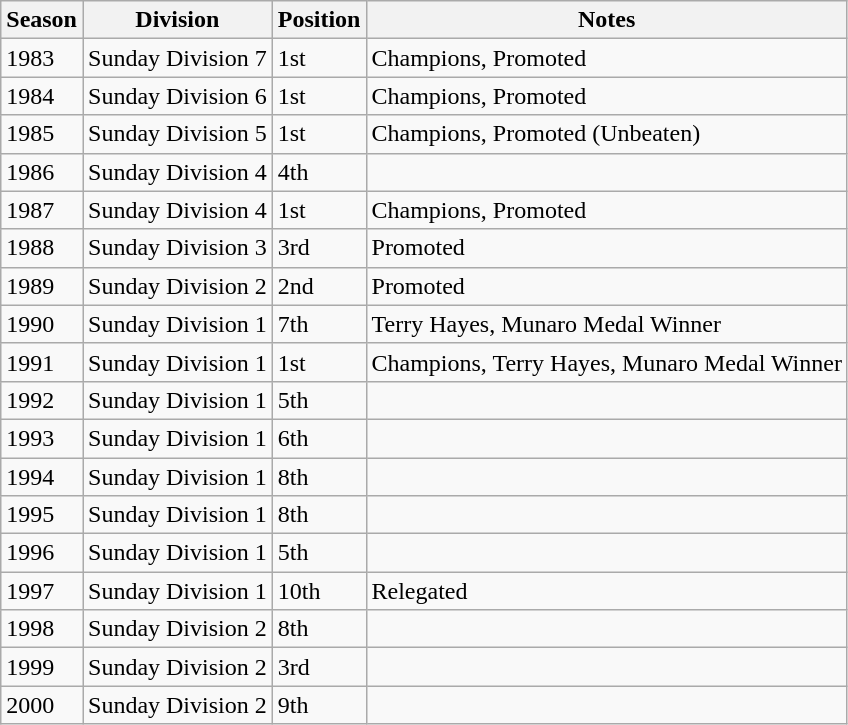<table class="wikitable">
<tr>
<th>Season</th>
<th>Division</th>
<th>Position</th>
<th>Notes</th>
</tr>
<tr>
<td>1983</td>
<td>Sunday Division 7</td>
<td>1st</td>
<td>Champions, Promoted</td>
</tr>
<tr>
<td>1984</td>
<td>Sunday Division 6</td>
<td>1st</td>
<td>Champions, Promoted</td>
</tr>
<tr>
<td>1985</td>
<td>Sunday Division 5</td>
<td>1st</td>
<td>Champions, Promoted (Unbeaten)</td>
</tr>
<tr>
<td>1986</td>
<td>Sunday Division 4</td>
<td>4th</td>
<td></td>
</tr>
<tr>
<td>1987</td>
<td>Sunday Division 4</td>
<td>1st</td>
<td>Champions, Promoted</td>
</tr>
<tr>
<td>1988</td>
<td>Sunday Division 3</td>
<td>3rd</td>
<td>Promoted</td>
</tr>
<tr>
<td>1989</td>
<td>Sunday Division 2</td>
<td>2nd</td>
<td>Promoted</td>
</tr>
<tr>
<td>1990</td>
<td>Sunday Division 1</td>
<td>7th</td>
<td>Terry Hayes, Munaro Medal Winner</td>
</tr>
<tr>
<td>1991</td>
<td>Sunday Division 1</td>
<td>1st</td>
<td>Champions, Terry Hayes, Munaro Medal Winner</td>
</tr>
<tr>
<td>1992</td>
<td>Sunday Division 1</td>
<td>5th</td>
<td></td>
</tr>
<tr>
<td>1993</td>
<td>Sunday Division 1</td>
<td>6th</td>
<td></td>
</tr>
<tr>
<td>1994</td>
<td>Sunday Division 1</td>
<td>8th</td>
<td></td>
</tr>
<tr>
<td>1995</td>
<td>Sunday Division 1</td>
<td>8th</td>
<td></td>
</tr>
<tr>
<td>1996</td>
<td>Sunday Division 1</td>
<td>5th</td>
<td></td>
</tr>
<tr>
<td>1997</td>
<td>Sunday Division 1</td>
<td>10th</td>
<td>Relegated</td>
</tr>
<tr>
<td>1998</td>
<td>Sunday Division 2</td>
<td>8th</td>
<td></td>
</tr>
<tr>
<td>1999</td>
<td>Sunday Division 2</td>
<td>3rd</td>
<td></td>
</tr>
<tr>
<td>2000</td>
<td>Sunday Division 2</td>
<td>9th</td>
<td></td>
</tr>
</table>
